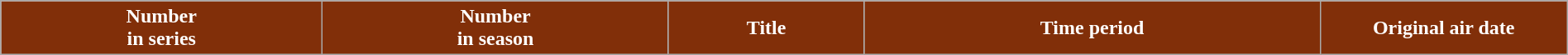<table class="wikitable plainrowheaders" style="width:100%;margin:auto;">
<tr>
<th scope="col" style="background-color: #812f09; color: #ffffff;">Number<br>in series</th>
<th scope="col" style="background-color: #812f09; color: #ffffff;">Number<br>in season</th>
<th scope="col" style="background-color: #812f09; color: #ffffff;">Title</th>
<th scope="col" style="background-color: #812f09; color: #ffffff;">Time period</th>
<th scope="col" style="background-color: #812f09; color: #ffffff; width:12em;">Original air date<br></th>
</tr>
</table>
